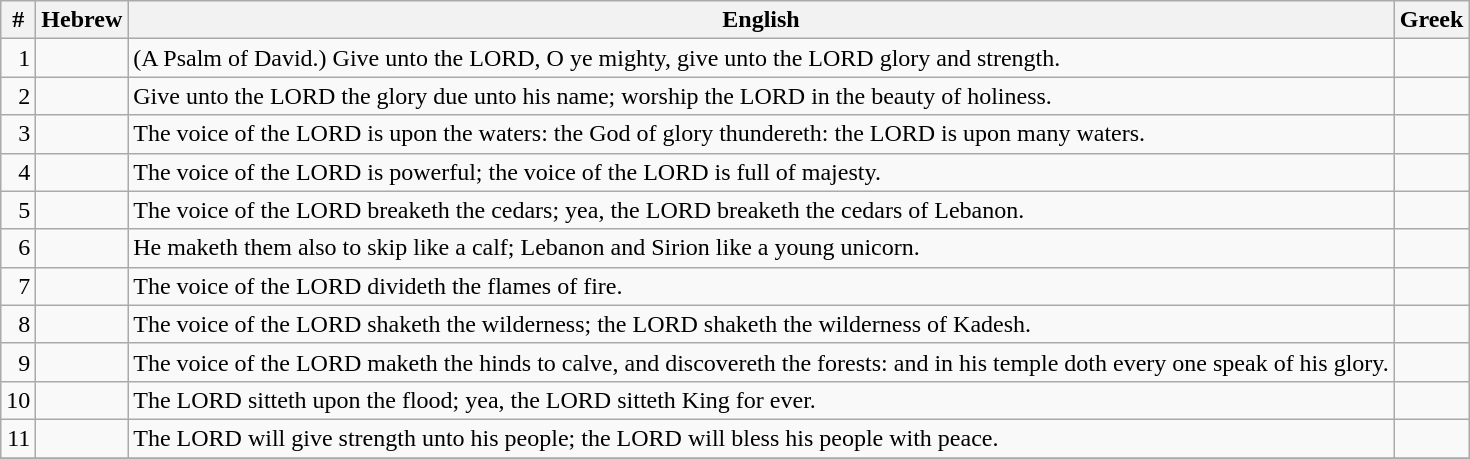<table class=wikitable>
<tr>
<th>#</th>
<th>Hebrew</th>
<th>English</th>
<th>Greek</th>
</tr>
<tr>
<td style="text-align:right">1</td>
<td style="text-align:right"></td>
<td>(A Psalm of David.) Give unto the LORD, O ye mighty, give unto the LORD glory and strength.</td>
<td></td>
</tr>
<tr>
<td style="text-align:right">2</td>
<td style="text-align:right"></td>
<td>Give unto the LORD the glory due unto his name; worship the LORD in the beauty of holiness.</td>
<td></td>
</tr>
<tr>
<td style="text-align:right">3</td>
<td style="text-align:right"></td>
<td>The voice of the LORD is upon the waters: the God of glory thundereth: the LORD is upon many waters.</td>
<td></td>
</tr>
<tr>
<td style="text-align:right">4</td>
<td style="text-align:right"></td>
<td>The voice of the LORD is powerful; the voice of the LORD is full of majesty.</td>
<td></td>
</tr>
<tr>
<td style="text-align:right">5</td>
<td style="text-align:right"></td>
<td>The voice of the LORD breaketh the cedars; yea, the LORD breaketh the cedars of Lebanon.</td>
<td></td>
</tr>
<tr>
<td style="text-align:right">6</td>
<td style="text-align:right"></td>
<td>He maketh them also to skip like a calf; Lebanon and Sirion like a young unicorn.</td>
<td></td>
</tr>
<tr>
<td style="text-align:right">7</td>
<td style="text-align:right"></td>
<td>The voice of the LORD divideth the flames of fire.</td>
<td></td>
</tr>
<tr>
<td style="text-align:right">8</td>
<td style="text-align:right"></td>
<td>The voice of the LORD shaketh the wilderness; the LORD shaketh the wilderness of Kadesh.</td>
<td></td>
</tr>
<tr>
<td style="text-align:right">9</td>
<td style="text-align:right"></td>
<td>The voice of the LORD maketh the hinds to calve, and discovereth the forests: and in his temple doth every one speak of his glory.</td>
<td></td>
</tr>
<tr>
<td style="text-align:right">10</td>
<td style="text-align:right"></td>
<td>The LORD sitteth upon the flood; yea, the LORD sitteth King for ever.</td>
<td></td>
</tr>
<tr>
<td style="text-align:right">11</td>
<td style="text-align:right"></td>
<td>The LORD will give strength unto his people; the LORD will bless his people with peace.</td>
<td></td>
</tr>
<tr>
</tr>
</table>
